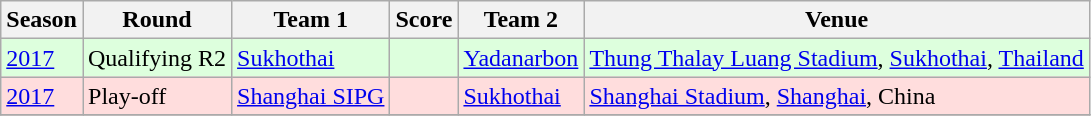<table class="wikitable">
<tr>
<th>Season</th>
<th>Round</th>
<th>Team 1</th>
<th>Score</th>
<th>Team 2</th>
<th>Venue</th>
</tr>
<tr style="background:#ddffdd">
<td><a href='#'>2017</a></td>
<td>Qualifying R2</td>
<td> <a href='#'>Sukhothai</a></td>
<td></td>
<td> <a href='#'>Yadanarbon</a></td>
<td><a href='#'>Thung Thalay Luang Stadium</a>, <a href='#'>Sukhothai</a>, <a href='#'>Thailand</a></td>
</tr>
<tr style="background:#ffdddd">
<td><a href='#'>2017</a></td>
<td>Play-off</td>
<td> <a href='#'>Shanghai SIPG</a></td>
<td></td>
<td> <a href='#'>Sukhothai</a></td>
<td><a href='#'>Shanghai Stadium</a>, <a href='#'>Shanghai</a>, China</td>
</tr>
<tr>
</tr>
</table>
